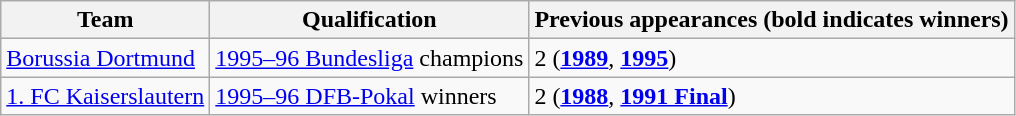<table class="wikitable">
<tr>
<th>Team</th>
<th>Qualification</th>
<th>Previous appearances (bold indicates winners)</th>
</tr>
<tr>
<td><a href='#'>Borussia Dortmund</a></td>
<td><a href='#'>1995–96 Bundesliga</a> champions</td>
<td>2 (<strong><a href='#'>1989</a></strong>, <strong><a href='#'>1995</a></strong>)</td>
</tr>
<tr>
<td><a href='#'>1. FC Kaiserslautern</a></td>
<td><a href='#'>1995–96 DFB-Pokal</a> winners</td>
<td>2 (<strong><a href='#'>1988</a></strong>, <strong><a href='#'>1991 Final</a></strong>)</td>
</tr>
</table>
